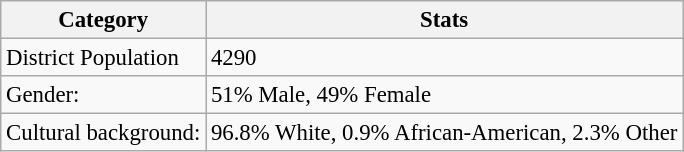<table class="wikitable" style="font-size:95%;">
<tr>
<th>Category</th>
<th>Stats</th>
</tr>
<tr>
<td>District Population</td>
<td>4290</td>
</tr>
<tr>
<td>Gender:</td>
<td>51% Male, 49% Female</td>
</tr>
<tr>
<td>Cultural background:</td>
<td>96.8% White, 0.9% African-American, 2.3% Other</td>
</tr>
</table>
